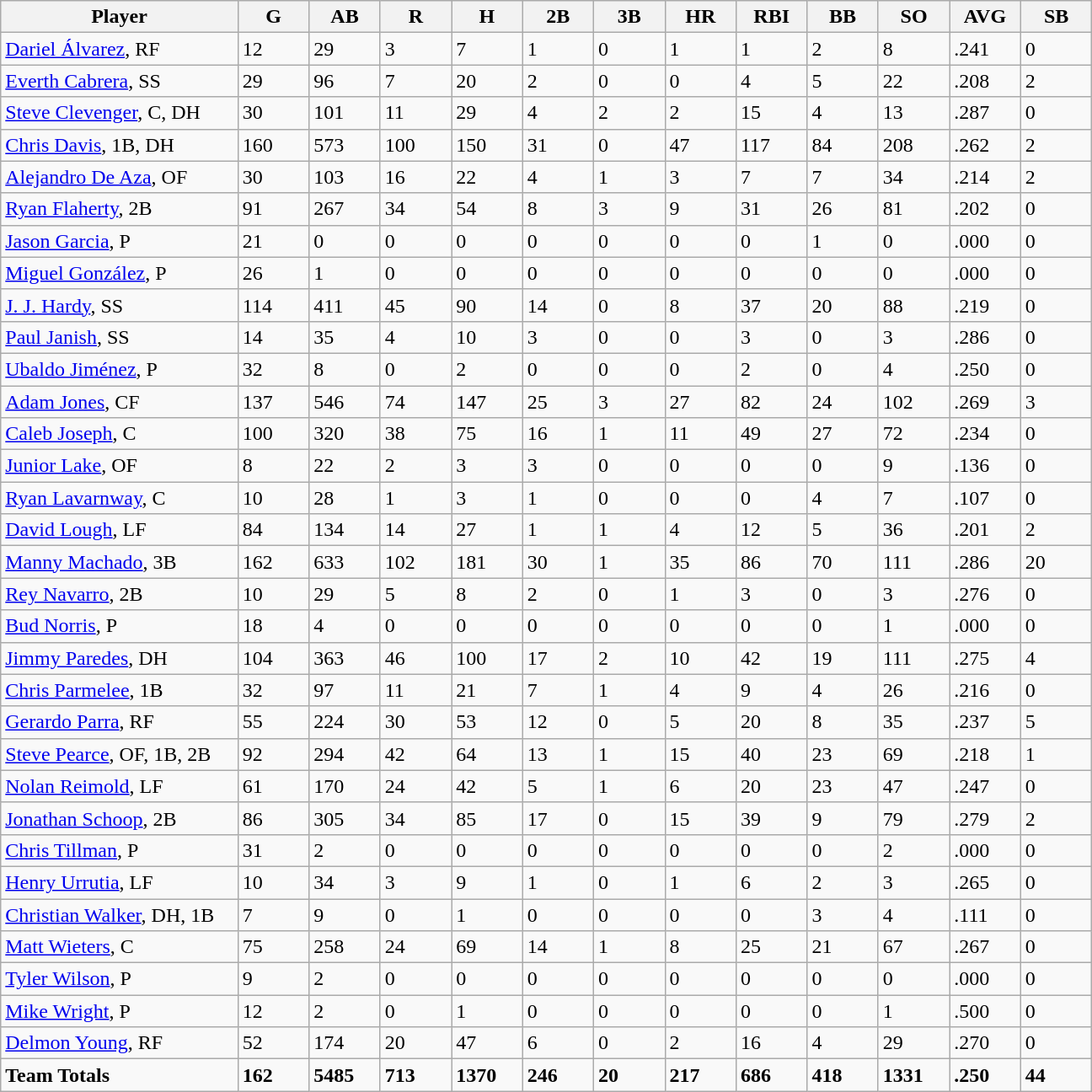<table class="wikitable sortable">
<tr>
<th bgcolor="#DDDDFF" width="20%">Player</th>
<th bgcolor="#DDDDFF" width="6%">G</th>
<th bgcolor="#DDDDFF" width="6%">AB</th>
<th bgcolor="#DDDDFF" width="6%">R</th>
<th bgcolor="#DDDDFF" width="6%">H</th>
<th bgcolor="#DDDDFF" width="6%">2B</th>
<th bgcolor="#DDDDFF" width="6%">3B</th>
<th bgcolor="#DDDDFF" width="6%">HR</th>
<th bgcolor="#DDDDFF" width="6%">RBI</th>
<th bgcolor="#DDDDFF" width="6%">BB</th>
<th bgcolor="#DDDDFF" width="6%">SO</th>
<th bgcolor="#DDDDFF" width="6%">AVG</th>
<th bgcolor="#DDDDFF" width="6%">SB</th>
</tr>
<tr>
<td><a href='#'>Dariel Álvarez</a>, RF</td>
<td>12</td>
<td>29</td>
<td>3</td>
<td>7</td>
<td>1</td>
<td>0</td>
<td>1</td>
<td>1</td>
<td>2</td>
<td>8</td>
<td>.241</td>
<td>0</td>
</tr>
<tr>
<td><a href='#'>Everth Cabrera</a>, SS</td>
<td>29</td>
<td>96</td>
<td>7</td>
<td>20</td>
<td>2</td>
<td>0</td>
<td>0</td>
<td>4</td>
<td>5</td>
<td>22</td>
<td>.208</td>
<td>2</td>
</tr>
<tr>
<td><a href='#'>Steve Clevenger</a>, C, DH</td>
<td>30</td>
<td>101</td>
<td>11</td>
<td>29</td>
<td>4</td>
<td>2</td>
<td>2</td>
<td>15</td>
<td>4</td>
<td>13</td>
<td>.287</td>
<td>0</td>
</tr>
<tr>
<td><a href='#'>Chris Davis</a>, 1B, DH</td>
<td>160</td>
<td>573</td>
<td>100</td>
<td>150</td>
<td>31</td>
<td>0</td>
<td>47</td>
<td>117</td>
<td>84</td>
<td>208</td>
<td>.262</td>
<td>2</td>
</tr>
<tr>
<td><a href='#'>Alejandro De Aza</a>, OF</td>
<td>30</td>
<td>103</td>
<td>16</td>
<td>22</td>
<td>4</td>
<td>1</td>
<td>3</td>
<td>7</td>
<td>7</td>
<td>34</td>
<td>.214</td>
<td>2</td>
</tr>
<tr>
<td><a href='#'>Ryan Flaherty</a>, 2B</td>
<td>91</td>
<td>267</td>
<td>34</td>
<td>54</td>
<td>8</td>
<td>3</td>
<td>9</td>
<td>31</td>
<td>26</td>
<td>81</td>
<td>.202</td>
<td>0</td>
</tr>
<tr>
<td><a href='#'>Jason Garcia</a>, P</td>
<td>21</td>
<td>0</td>
<td>0</td>
<td>0</td>
<td>0</td>
<td>0</td>
<td>0</td>
<td>0</td>
<td>1</td>
<td>0</td>
<td>.000</td>
<td>0</td>
</tr>
<tr>
<td><a href='#'>Miguel González</a>, P</td>
<td>26</td>
<td>1</td>
<td>0</td>
<td>0</td>
<td>0</td>
<td>0</td>
<td>0</td>
<td>0</td>
<td>0</td>
<td>0</td>
<td>.000</td>
<td>0</td>
</tr>
<tr>
<td><a href='#'>J. J. Hardy</a>, SS</td>
<td>114</td>
<td>411</td>
<td>45</td>
<td>90</td>
<td>14</td>
<td>0</td>
<td>8</td>
<td>37</td>
<td>20</td>
<td>88</td>
<td>.219</td>
<td>0</td>
</tr>
<tr>
<td><a href='#'>Paul Janish</a>, SS</td>
<td>14</td>
<td>35</td>
<td>4</td>
<td>10</td>
<td>3</td>
<td>0</td>
<td>0</td>
<td>3</td>
<td>0</td>
<td>3</td>
<td>.286</td>
<td>0</td>
</tr>
<tr>
<td><a href='#'>Ubaldo Jiménez</a>, P</td>
<td>32</td>
<td>8</td>
<td>0</td>
<td>2</td>
<td>0</td>
<td>0</td>
<td>0</td>
<td>2</td>
<td>0</td>
<td>4</td>
<td>.250</td>
<td>0</td>
</tr>
<tr>
<td><a href='#'>Adam Jones</a>, CF</td>
<td>137</td>
<td>546</td>
<td>74</td>
<td>147</td>
<td>25</td>
<td>3</td>
<td>27</td>
<td>82</td>
<td>24</td>
<td>102</td>
<td>.269</td>
<td>3</td>
</tr>
<tr>
<td><a href='#'>Caleb Joseph</a>, C</td>
<td>100</td>
<td>320</td>
<td>38</td>
<td>75</td>
<td>16</td>
<td>1</td>
<td>11</td>
<td>49</td>
<td>27</td>
<td>72</td>
<td>.234</td>
<td>0</td>
</tr>
<tr>
<td><a href='#'>Junior Lake</a>, OF</td>
<td>8</td>
<td>22</td>
<td>2</td>
<td>3</td>
<td>3</td>
<td>0</td>
<td>0</td>
<td>0</td>
<td>0</td>
<td>9</td>
<td>.136</td>
<td>0</td>
</tr>
<tr>
<td><a href='#'>Ryan Lavarnway</a>, C</td>
<td>10</td>
<td>28</td>
<td>1</td>
<td>3</td>
<td>1</td>
<td>0</td>
<td>0</td>
<td>0</td>
<td>4</td>
<td>7</td>
<td>.107</td>
<td>0</td>
</tr>
<tr>
<td><a href='#'>David Lough</a>, LF</td>
<td>84</td>
<td>134</td>
<td>14</td>
<td>27</td>
<td>1</td>
<td>1</td>
<td>4</td>
<td>12</td>
<td>5</td>
<td>36</td>
<td>.201</td>
<td>2</td>
</tr>
<tr>
<td><a href='#'>Manny Machado</a>, 3B</td>
<td>162</td>
<td>633</td>
<td>102</td>
<td>181</td>
<td>30</td>
<td>1</td>
<td>35</td>
<td>86</td>
<td>70</td>
<td>111</td>
<td>.286</td>
<td>20</td>
</tr>
<tr>
<td><a href='#'>Rey Navarro</a>, 2B</td>
<td>10</td>
<td>29</td>
<td>5</td>
<td>8</td>
<td>2</td>
<td>0</td>
<td>1</td>
<td>3</td>
<td>0</td>
<td>3</td>
<td>.276</td>
<td>0</td>
</tr>
<tr>
<td><a href='#'>Bud Norris</a>, P</td>
<td>18</td>
<td>4</td>
<td>0</td>
<td>0</td>
<td>0</td>
<td>0</td>
<td>0</td>
<td>0</td>
<td>0</td>
<td>1</td>
<td>.000</td>
<td>0</td>
</tr>
<tr>
<td><a href='#'>Jimmy Paredes</a>, DH</td>
<td>104</td>
<td>363</td>
<td>46</td>
<td>100</td>
<td>17</td>
<td>2</td>
<td>10</td>
<td>42</td>
<td>19</td>
<td>111</td>
<td>.275</td>
<td>4</td>
</tr>
<tr>
<td><a href='#'>Chris Parmelee</a>, 1B</td>
<td>32</td>
<td>97</td>
<td>11</td>
<td>21</td>
<td>7</td>
<td>1</td>
<td>4</td>
<td>9</td>
<td>4</td>
<td>26</td>
<td>.216</td>
<td>0</td>
</tr>
<tr>
<td><a href='#'>Gerardo Parra</a>, RF</td>
<td>55</td>
<td>224</td>
<td>30</td>
<td>53</td>
<td>12</td>
<td>0</td>
<td>5</td>
<td>20</td>
<td>8</td>
<td>35</td>
<td>.237</td>
<td>5</td>
</tr>
<tr>
<td><a href='#'>Steve Pearce</a>, OF, 1B, 2B</td>
<td>92</td>
<td>294</td>
<td>42</td>
<td>64</td>
<td>13</td>
<td>1</td>
<td>15</td>
<td>40</td>
<td>23</td>
<td>69</td>
<td>.218</td>
<td>1</td>
</tr>
<tr>
<td><a href='#'>Nolan Reimold</a>, LF</td>
<td>61</td>
<td>170</td>
<td>24</td>
<td>42</td>
<td>5</td>
<td>1</td>
<td>6</td>
<td>20</td>
<td>23</td>
<td>47</td>
<td>.247</td>
<td>0</td>
</tr>
<tr>
<td><a href='#'>Jonathan Schoop</a>, 2B</td>
<td>86</td>
<td>305</td>
<td>34</td>
<td>85</td>
<td>17</td>
<td>0</td>
<td>15</td>
<td>39</td>
<td>9</td>
<td>79</td>
<td>.279</td>
<td>2</td>
</tr>
<tr>
<td><a href='#'>Chris Tillman</a>, P</td>
<td>31</td>
<td>2</td>
<td>0</td>
<td>0</td>
<td>0</td>
<td>0</td>
<td>0</td>
<td>0</td>
<td>0</td>
<td>2</td>
<td>.000</td>
<td>0</td>
</tr>
<tr>
<td><a href='#'>Henry Urrutia</a>, LF</td>
<td>10</td>
<td>34</td>
<td>3</td>
<td>9</td>
<td>1</td>
<td>0</td>
<td>1</td>
<td>6</td>
<td>2</td>
<td>3</td>
<td>.265</td>
<td>0</td>
</tr>
<tr>
<td><a href='#'>Christian Walker</a>, DH, 1B</td>
<td>7</td>
<td>9</td>
<td>0</td>
<td>1</td>
<td>0</td>
<td>0</td>
<td>0</td>
<td>0</td>
<td>3</td>
<td>4</td>
<td>.111</td>
<td>0</td>
</tr>
<tr>
<td><a href='#'>Matt Wieters</a>, C</td>
<td>75</td>
<td>258</td>
<td>24</td>
<td>69</td>
<td>14</td>
<td>1</td>
<td>8</td>
<td>25</td>
<td>21</td>
<td>67</td>
<td>.267</td>
<td>0</td>
</tr>
<tr>
<td><a href='#'>Tyler Wilson</a>, P</td>
<td>9</td>
<td>2</td>
<td>0</td>
<td>0</td>
<td>0</td>
<td>0</td>
<td>0</td>
<td>0</td>
<td>0</td>
<td>0</td>
<td>.000</td>
<td>0</td>
</tr>
<tr>
<td><a href='#'>Mike Wright</a>, P</td>
<td>12</td>
<td>2</td>
<td>0</td>
<td>1</td>
<td>0</td>
<td>0</td>
<td>0</td>
<td>0</td>
<td>0</td>
<td>1</td>
<td>.500</td>
<td>0</td>
</tr>
<tr>
<td><a href='#'>Delmon Young</a>, RF</td>
<td>52</td>
<td>174</td>
<td>20</td>
<td>47</td>
<td>6</td>
<td>0</td>
<td>2</td>
<td>16</td>
<td>4</td>
<td>29</td>
<td>.270</td>
<td>0</td>
</tr>
<tr>
<td><strong>Team Totals</strong></td>
<td><strong>162</strong></td>
<td><strong>5485</strong></td>
<td><strong>713</strong></td>
<td><strong>1370</strong></td>
<td><strong>246</strong></td>
<td><strong>20</strong></td>
<td><strong>217</strong></td>
<td><strong>686</strong></td>
<td><strong>418</strong></td>
<td><strong>1331</strong></td>
<td><strong>.250</strong></td>
<td><strong>44</strong></td>
</tr>
</table>
